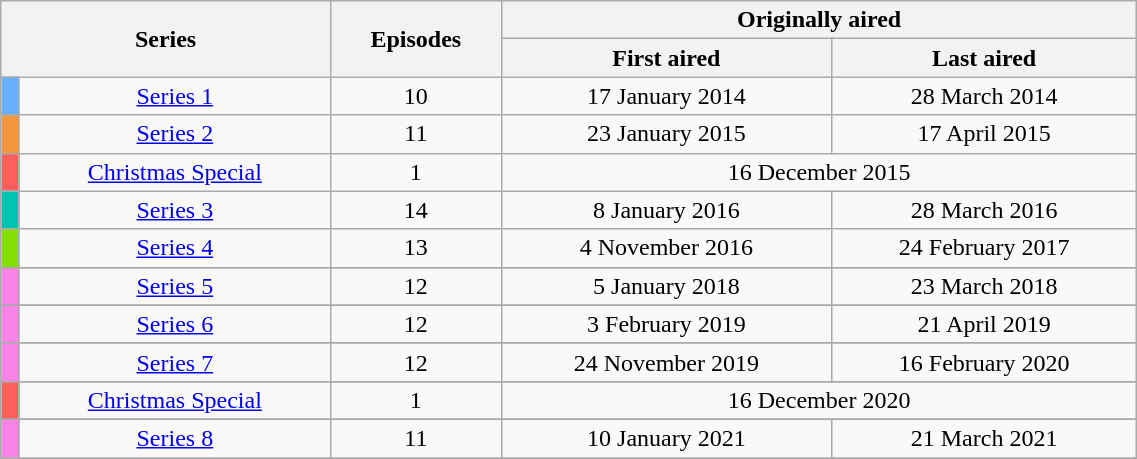<table class="wikitable" style="text-align:center; width:60%;">
<tr>
<th colspan=2 rowspan=2>Series</th>
<th rowspan=2>Episodes</th>
<th colspan=2>Originally aired</th>
</tr>
<tr>
<th>First aired</th>
<th>Last aired</th>
</tr>
<tr>
<td style="background:#69AFFF;"></td>
<td><a href='#'>Series 1</a></td>
<td>10</td>
<td>17 January 2014</td>
<td>28 March 2014</td>
</tr>
<tr>
<td style="background:#F2973C;"></td>
<td><a href='#'>Series 2</a></td>
<td>11</td>
<td>23 January 2015</td>
<td>17 April 2015</td>
</tr>
<tr>
<td style="background:#FF5F5A;"></td>
<td><a href='#'>Christmas Special</a></td>
<td>1</td>
<td colspan="2">16 December 2015</td>
</tr>
<tr>
<td style="background:#00C4B0;"></td>
<td><a href='#'>Series 3</a></td>
<td>14</td>
<td>8 January 2016</td>
<td>28 March 2016</td>
</tr>
<tr>
<td style="background:#84DE02;"></td>
<td><a href='#'>Series 4</a></td>
<td>13</td>
<td>4 November 2016</td>
<td>24 February 2017</td>
</tr>
<tr>
</tr>
<tr>
<td style="background:#F984E5;"></td>
<td><a href='#'>Series 5</a></td>
<td>12</td>
<td>5 January 2018</td>
<td>23 March 2018</td>
</tr>
<tr>
</tr>
<tr>
<td style="background:#F984E5;"></td>
<td><a href='#'>Series 6</a></td>
<td>12</td>
<td>3 February 2019</td>
<td>21 April 2019</td>
</tr>
<tr>
</tr>
<tr>
<td style="background:#F984E5;"></td>
<td><a href='#'>Series 7</a></td>
<td>12</td>
<td>24 November 2019</td>
<td>16 February 2020</td>
</tr>
<tr>
</tr>
<tr>
<td style="background:#FF5F5A;"></td>
<td><a href='#'>Christmas Special</a></td>
<td>1</td>
<td colspan="2">16 December 2020</td>
</tr>
<tr>
</tr>
<tr>
<td style="background:#F984E5;"></td>
<td><a href='#'>Series 8</a></td>
<td>11</td>
<td>10 January 2021</td>
<td>21 March 2021</td>
</tr>
<tr>
</tr>
<tr>
</tr>
</table>
